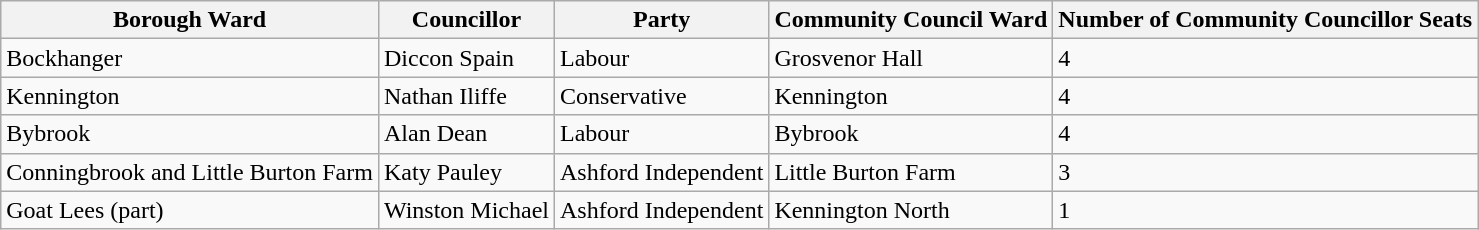<table class="wikitable sortable">
<tr>
<th>Borough Ward</th>
<th>Councillor</th>
<th>Party</th>
<th>Community Council Ward</th>
<th>Number of Community Councillor Seats</th>
</tr>
<tr>
<td>Bockhanger</td>
<td>Diccon Spain</td>
<td>Labour</td>
<td>Grosvenor Hall</td>
<td>4</td>
</tr>
<tr>
<td>Kennington</td>
<td>Nathan Iliffe</td>
<td>Conservative</td>
<td>Kennington</td>
<td>4</td>
</tr>
<tr>
<td>Bybrook</td>
<td>Alan Dean</td>
<td>Labour</td>
<td>Bybrook</td>
<td>4</td>
</tr>
<tr>
<td>Conningbrook and Little Burton Farm</td>
<td>Katy Pauley</td>
<td>Ashford Independent</td>
<td>Little Burton Farm</td>
<td>3</td>
</tr>
<tr>
<td>Goat Lees (part)</td>
<td>Winston Michael</td>
<td>Ashford Independent</td>
<td>Kennington North</td>
<td>1</td>
</tr>
</table>
